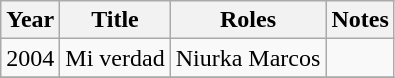<table class="wikitable sortable">
<tr>
<th>Year</th>
<th>Title</th>
<th>Roles</th>
<th>Notes</th>
</tr>
<tr>
<td>2004</td>
<td>Mi verdad</td>
<td>Niurka Marcos</td>
<td></td>
</tr>
<tr>
</tr>
</table>
